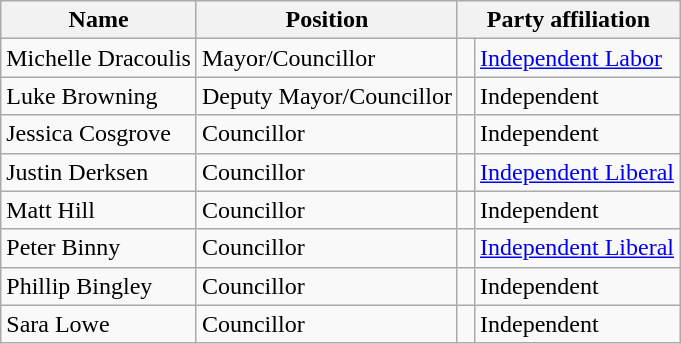<table class="wikitable">
<tr>
<th>Name</th>
<th>Position</th>
<th colspan=2>Party affiliation</th>
</tr>
<tr>
<td>Michelle Dracoulis</td>
<td>Mayor/Councillor</td>
<td> </td>
<td><a href='#'>Independent Labor</a></td>
</tr>
<tr>
<td>Luke Browning</td>
<td>Deputy Mayor/Councillor</td>
<td> </td>
<td>Independent</td>
</tr>
<tr>
<td>Jessica Cosgrove</td>
<td>Councillor</td>
<td> </td>
<td>Independent</td>
</tr>
<tr>
<td>Justin Derksen</td>
<td>Councillor</td>
<td> </td>
<td><a href='#'>Independent Liberal</a></td>
</tr>
<tr>
<td>Matt Hill</td>
<td>Councillor</td>
<td> </td>
<td>Independent</td>
</tr>
<tr>
<td>Peter Binny</td>
<td>Councillor</td>
<td> </td>
<td><a href='#'>Independent Liberal</a></td>
</tr>
<tr>
<td>Phillip Bingley</td>
<td>Councillor</td>
<td> </td>
<td>Independent</td>
</tr>
<tr>
<td>Sara Lowe</td>
<td>Councillor</td>
<td> </td>
<td>Independent</td>
</tr>
</table>
